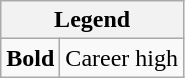<table class="wikitable mw-collapsible mw-collapsed">
<tr>
<th colspan="3">Legend</th>
</tr>
<tr>
<td><strong>Bold</strong></td>
<td>Career high</td>
</tr>
</table>
